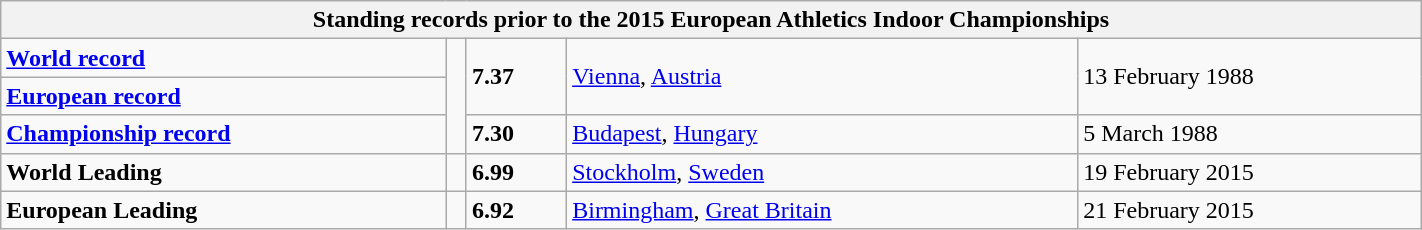<table class="wikitable" width=75%>
<tr>
<th colspan="5">Standing records prior to the 2015 European Athletics Indoor Championships</th>
</tr>
<tr>
<td><strong><a href='#'>World record</a></strong></td>
<td rowspan=3></td>
<td rowspan=2><strong>7.37</strong></td>
<td rowspan=2><a href='#'>Vienna</a>, <a href='#'>Austria</a></td>
<td rowspan=2>13 February 1988</td>
</tr>
<tr>
<td><strong><a href='#'>European record</a></strong></td>
</tr>
<tr>
<td><strong><a href='#'>Championship record</a></strong></td>
<td><strong>7.30</strong></td>
<td><a href='#'>Budapest</a>, <a href='#'>Hungary</a></td>
<td>5 March 1988</td>
</tr>
<tr>
<td><strong>World Leading</strong></td>
<td></td>
<td><strong>6.99</strong></td>
<td><a href='#'>Stockholm</a>, <a href='#'>Sweden</a></td>
<td>19 February 2015</td>
</tr>
<tr>
<td><strong>European Leading</strong></td>
<td></td>
<td><strong>6.92</strong></td>
<td><a href='#'>Birmingham</a>, <a href='#'>Great Britain</a></td>
<td>21 February 2015</td>
</tr>
</table>
